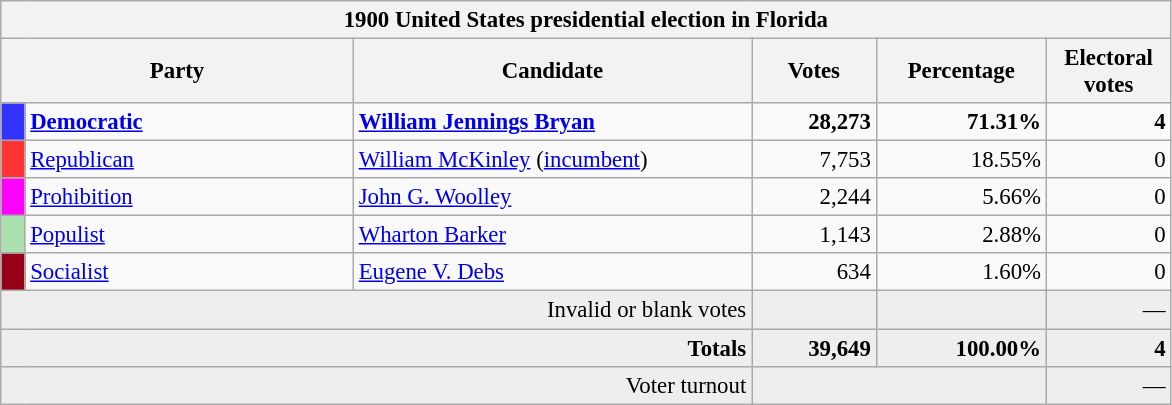<table class="wikitable" style="font-size: 95%;">
<tr>
<th colspan="6">1900 United States presidential election in Florida</th>
</tr>
<tr>
<th colspan="2" style="width: 15em">Party</th>
<th style="width: 17em">Candidate</th>
<th style="width: 5em">Votes</th>
<th style="width: 7em">Percentage</th>
<th style="width: 5em">Electoral votes</th>
</tr>
<tr>
<th style="background-color:#3333FF; width: 3px"></th>
<td style="width: 130px"><strong><a href='#'>Democratic</a></strong></td>
<td><strong><a href='#'>William Jennings Bryan</a></strong></td>
<td align="right"><strong>28,273</strong></td>
<td align="right"><strong>71.31%</strong></td>
<td align="right"><strong>4</strong></td>
</tr>
<tr>
<th style="background-color:#FF3333; width: 3px"></th>
<td style="width: 130px"><a href='#'>Republican</a></td>
<td><a href='#'>William McKinley</a> (<a href='#'>incumbent</a>)</td>
<td align="right">7,753</td>
<td align="right">18.55%</td>
<td align="right">0</td>
</tr>
<tr>
<th style="background-color:#FF00FF; width: 3px"></th>
<td style="width: 130px"><a href='#'>Prohibition</a></td>
<td><a href='#'>John G. Woolley</a></td>
<td align="right">2,244</td>
<td align="right">5.66%</td>
<td align="right">0</td>
</tr>
<tr>
<th style="background-color:#ACE1AF; width: 3px"></th>
<td style="width: 130px"><a href='#'>Populist</a></td>
<td><a href='#'>Wharton Barker</a></td>
<td align="right">1,143</td>
<td align="right">2.88%</td>
<td align="right">0</td>
</tr>
<tr>
<th style="background-color:#960018; width: 3px"></th>
<td style="width: 130px"><a href='#'>Socialist</a></td>
<td><a href='#'>Eugene V. Debs</a></td>
<td align="right">634</td>
<td align="right">1.60%</td>
<td align="right">0</td>
</tr>
<tr bgcolor="#EEEEEE">
<td colspan="3" align="right">Invalid or blank votes</td>
<td align="right"></td>
<td align="right"></td>
<td align="right">—</td>
</tr>
<tr bgcolor="#EEEEEE">
<td colspan="3" align="right"><strong>Totals</strong></td>
<td align="right"><strong>39,649</strong></td>
<td align="right"><strong>100.00%</strong></td>
<td align="right"><strong>4</strong></td>
</tr>
<tr bgcolor="#EEEEEE">
<td colspan="3" align="right">Voter turnout</td>
<td colspan="2" align="right"></td>
<td align="right">—</td>
</tr>
</table>
